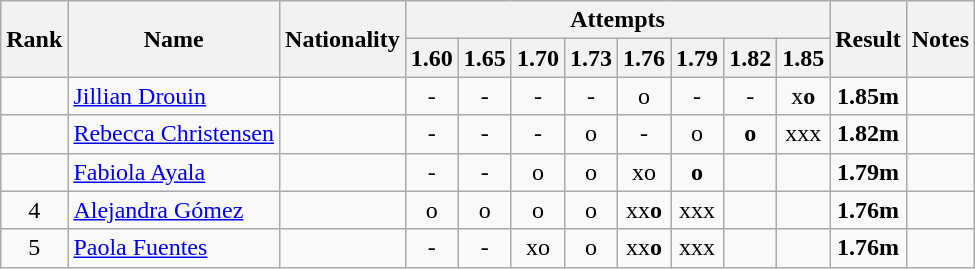<table class="wikitable sortable" style="text-align:center">
<tr>
<th rowspan=2>Rank</th>
<th rowspan=2>Name</th>
<th rowspan=2>Nationality</th>
<th colspan=8>Attempts</th>
<th rowspan=2>Result</th>
<th rowspan=2>Notes</th>
</tr>
<tr>
<th>1.60</th>
<th>1.65</th>
<th>1.70</th>
<th>1.73</th>
<th>1.76</th>
<th>1.79</th>
<th>1.82</th>
<th>1.85</th>
</tr>
<tr>
<td align=center></td>
<td align=left><a href='#'>Jillian Drouin</a></td>
<td align=left></td>
<td>-</td>
<td>-</td>
<td>-</td>
<td>-</td>
<td>o</td>
<td>-</td>
<td>-</td>
<td>x<strong>o</strong></td>
<td><strong>1.85m</strong></td>
<td></td>
</tr>
<tr>
<td align=center></td>
<td align=left><a href='#'>Rebecca Christensen</a></td>
<td align=left></td>
<td>-</td>
<td>-</td>
<td>-</td>
<td>o</td>
<td>-</td>
<td>o</td>
<td><strong>o</strong></td>
<td>xxx</td>
<td><strong>1.82m</strong></td>
<td></td>
</tr>
<tr>
<td align=center></td>
<td align=left><a href='#'>Fabiola Ayala</a></td>
<td align=left></td>
<td>-</td>
<td>-</td>
<td>o</td>
<td>o</td>
<td>xo</td>
<td><strong>o</strong></td>
<td></td>
<td></td>
<td><strong>1.79m</strong></td>
<td></td>
</tr>
<tr>
<td align=center>4</td>
<td align=left><a href='#'>Alejandra Gómez</a></td>
<td align=left></td>
<td>o</td>
<td>o</td>
<td>o</td>
<td>o</td>
<td>xx<strong>o</strong></td>
<td>xxx</td>
<td></td>
<td></td>
<td><strong>1.76m</strong></td>
<td></td>
</tr>
<tr>
<td align=center>5</td>
<td align=left><a href='#'>Paola Fuentes</a></td>
<td align=left></td>
<td>-</td>
<td>-</td>
<td>xo</td>
<td>o</td>
<td>xx<strong>o</strong></td>
<td>xxx</td>
<td></td>
<td></td>
<td><strong>1.76m</strong></td>
<td></td>
</tr>
</table>
